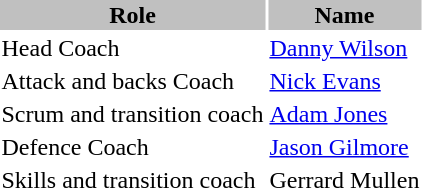<table class="toccolours">
<tr>
<th style="background:silver;">Role</th>
<th style="background:silver;">Name</th>
</tr>
<tr>
<td>Head Coach</td>
<td> <a href='#'>Danny Wilson</a></td>
</tr>
<tr>
<td>Attack and backs Coach</td>
<td> <a href='#'>Nick Evans</a></td>
</tr>
<tr>
<td>Scrum and transition coach</td>
<td> <a href='#'>Adam Jones</a></td>
</tr>
<tr>
<td>Defence Coach</td>
<td> <a href='#'>Jason Gilmore</a></td>
</tr>
<tr>
<td>Skills and transition coach</td>
<td> Gerrard Mullen</td>
</tr>
</table>
